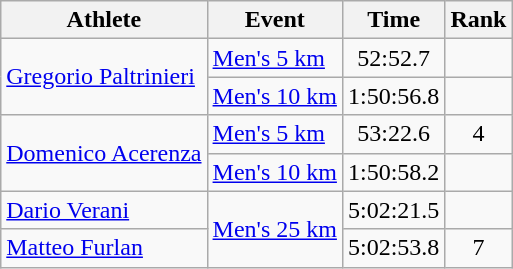<table class="wikitable">
<tr>
<th>Athlete</th>
<th>Event</th>
<th>Time</th>
<th>Rank</th>
</tr>
<tr align="center">
<td rowspan="2" align="left"><a href='#'>Gregorio Paltrinieri</a></td>
<td align="left"><a href='#'>Men's 5 km</a></td>
<td>52:52.7</td>
<td></td>
</tr>
<tr align="center">
<td align="left"><a href='#'>Men's 10 km</a></td>
<td>1:50:56.8</td>
<td></td>
</tr>
<tr align="center">
<td rowspan="2" align="left"><a href='#'>Domenico Acerenza</a></td>
<td align="left"><a href='#'>Men's 5 km</a></td>
<td>53:22.6</td>
<td>4</td>
</tr>
<tr align="center">
<td align="left"><a href='#'>Men's 10 km</a></td>
<td>1:50:58.2</td>
<td></td>
</tr>
<tr align="center">
<td align="left"><a href='#'>Dario Verani</a></td>
<td rowspan="2" align="left"><a href='#'>Men's 25 km</a></td>
<td>5:02:21.5</td>
<td></td>
</tr>
<tr align="center">
<td align="left"><a href='#'>Matteo Furlan</a></td>
<td>5:02:53.8</td>
<td>7</td>
</tr>
</table>
